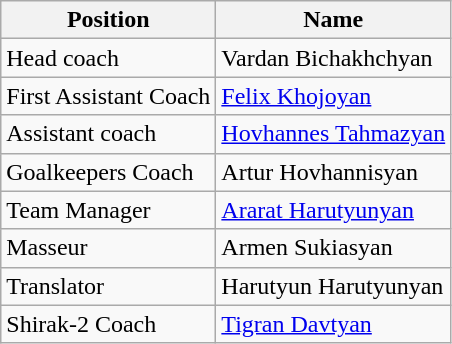<table class="wikitable">
<tr>
<th style=background:graw;">Position</th>
<th style=background:graw;">Name</th>
</tr>
<tr>
<td>Head coach</td>
<td> Vardan Bichakhchyan</td>
</tr>
<tr>
<td>First Assistant Coach</td>
<td> <a href='#'>Felix Khojoyan</a></td>
</tr>
<tr>
<td>Assistant coach</td>
<td> <a href='#'>Hovhannes Tahmazyan</a></td>
</tr>
<tr>
<td>Goalkeepers Coach</td>
<td> Artur Hovhannisyan</td>
</tr>
<tr>
<td>Team Manager</td>
<td> <a href='#'>Ararat Harutyunyan</a></td>
</tr>
<tr>
<td>Masseur</td>
<td> Armen Sukiasyan</td>
</tr>
<tr>
<td>Translator</td>
<td> Harutyun Harutyunyan</td>
</tr>
<tr>
<td>Shirak-2 Coach</td>
<td> <a href='#'>Tigran Davtyan</a></td>
</tr>
</table>
